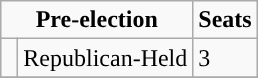<table class= "wikitable">
<tr>
<td colspan= "2" rowspan= "1" align= "center" valign= "top"><strong>Pre-election</strong></td>
<td valign= "top"><strong>Seats</strong><br></td>
</tr>
<tr>
<td style="background-color:"> </td>
<td>Republican-Held</td>
<td>3</td>
</tr>
<tr>
</tr>
</table>
